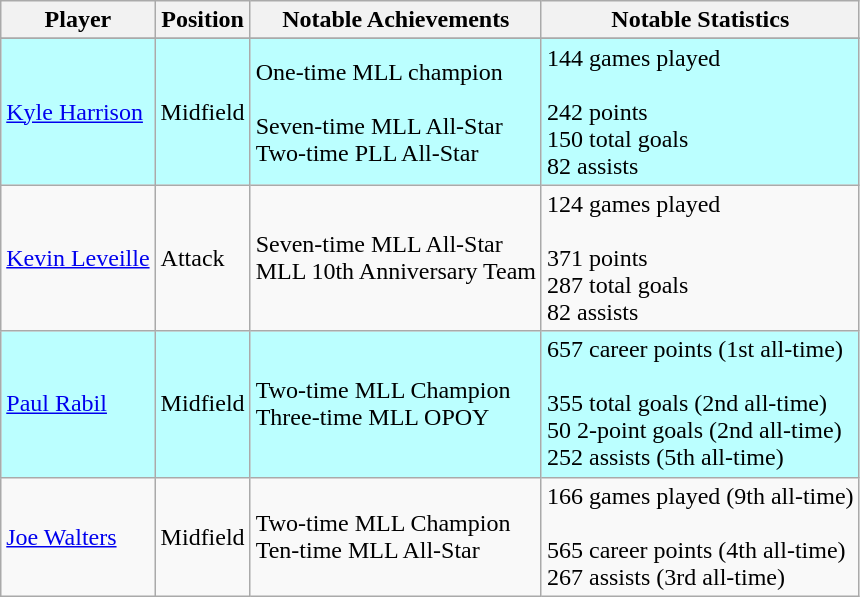<table class="wikitable mw-collapsible">
<tr>
<th>Player</th>
<th>Position</th>
<th>Notable Achievements</th>
<th>Notable Statistics</th>
</tr>
<tr>
</tr>
<tr style="background:#bff">
<td><a href='#'>Kyle Harrison</a></td>
<td>Midfield</td>
<td>One-time MLL champion<br><br>Seven-time MLL All-Star<br>
Two-time PLL All-Star</td>
<td>144 games played<br><br>242 points<br>
150 total goals<br>
82 assists</td>
</tr>
<tr>
<td><a href='#'>Kevin Leveille</a></td>
<td>Attack</td>
<td>Seven-time MLL All-Star<br>MLL 10th Anniversary Team</td>
<td>124 games played<br><br>371 points<br>
287 total goals<br>
82 assists</td>
</tr>
<tr style="background:#bff">
<td><a href='#'>Paul Rabil</a></td>
<td>Midfield</td>
<td>Two-time MLL Champion<br>Three-time MLL OPOY</td>
<td>657 career points (1st all-time)<br><br>355 total goals (2nd all-time)<br>
50 2-point goals (2nd all-time)<br>
252 assists (5th all-time)</td>
</tr>
<tr>
<td><a href='#'>Joe Walters</a></td>
<td>Midfield</td>
<td>Two-time MLL Champion<br>Ten-time MLL All-Star</td>
<td>166 games played (9th all-time)<br><br>565 career points (4th all-time)<br>
267 assists (3rd all-time)</td>
</tr>
</table>
